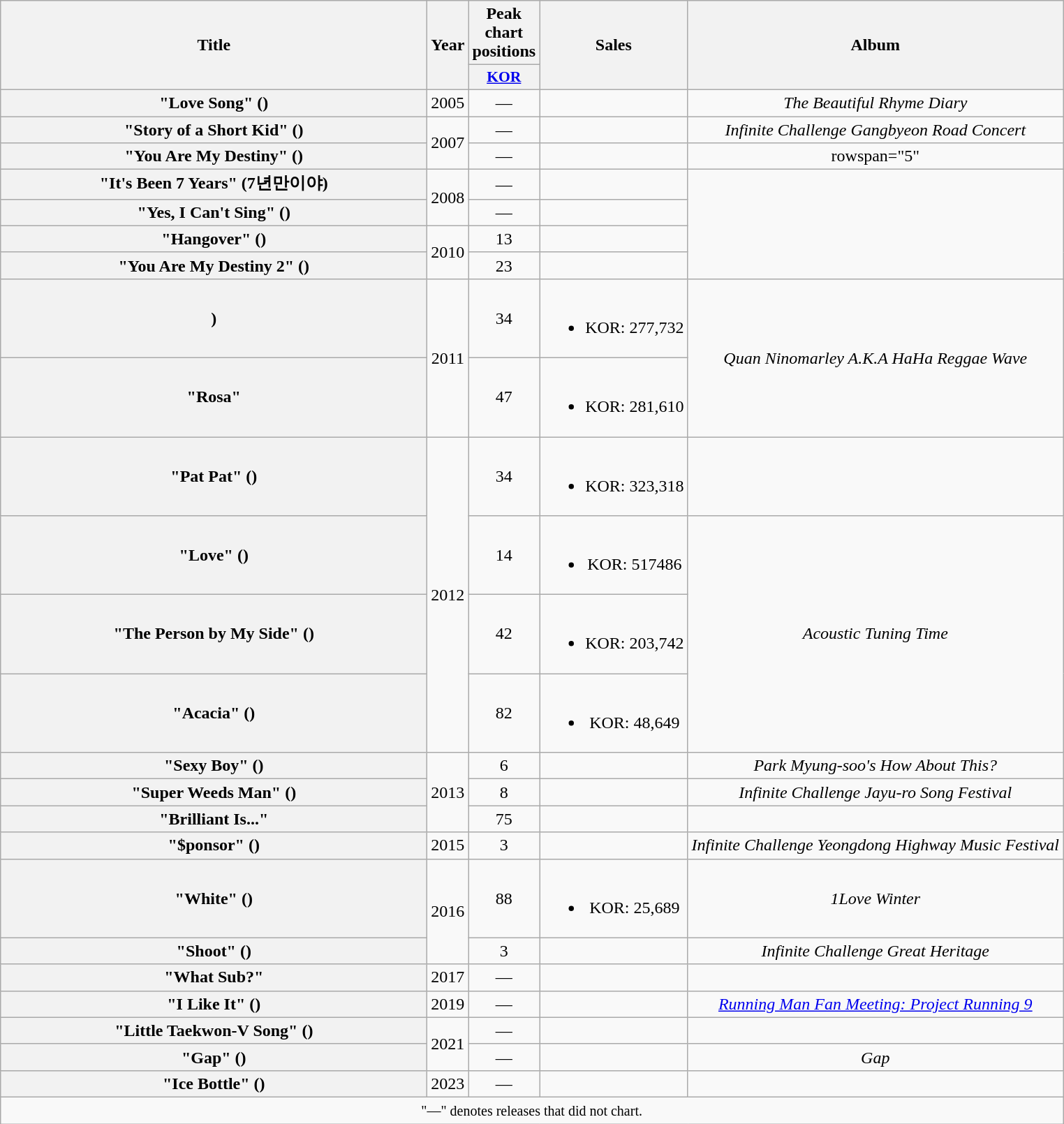<table class="wikitable plainrowheaders" style="text-align:center;">
<tr>
<th scope="col" rowspan="2" style="width:25em;">Title</th>
<th scope="col" rowspan="2">Year</th>
<th scope="col">Peak chart positions</th>
<th scope="col" rowspan="2">Sales</th>
<th scope="col" rowspan="2">Album</th>
</tr>
<tr>
<th scope="col" style="width:2.5em;font-size:90%;"><a href='#'>KOR</a><br></th>
</tr>
<tr>
<th scope="row">"Love Song" ()</th>
<td>2005</td>
<td>—</td>
<td></td>
<td><em>The Beautiful Rhyme Diary</em></td>
</tr>
<tr>
<th scope="row">"Story of a Short Kid" ()</th>
<td rowspan="2">2007</td>
<td>—</td>
<td></td>
<td><em>Infinite Challenge Gangbyeon Road Concert</em></td>
</tr>
<tr>
<th scope="row">"You Are My Destiny" ()</th>
<td>—</td>
<td></td>
<td>rowspan="5" </td>
</tr>
<tr>
<th scope="row">"It's Been 7 Years" (7년만이야) </th>
<td rowspan="2">2008</td>
<td>—</td>
<td></td>
</tr>
<tr>
<th scope="row">"Yes, I Can't Sing" ()</th>
<td>—</td>
<td></td>
</tr>
<tr>
<th scope="row">"Hangover" () </th>
<td rowspan="2">2010</td>
<td>13</td>
<td></td>
</tr>
<tr>
<th scope="row">"You Are My Destiny 2" ()</th>
<td>23</td>
<td></td>
</tr>
<tr>
<th scope="row">) </th>
<td rowspan="2">2011</td>
<td>34</td>
<td><br><ul><li>KOR: 277,732</li></ul></td>
<td rowspan="2"><em>Quan Ninomarley A.K.A HaHa Reggae Wave</em></td>
</tr>
<tr>
<th scope="row">"Rosa"</th>
<td>47</td>
<td><br><ul><li>KOR: 281,610</li></ul></td>
</tr>
<tr>
<th scope="row">"Pat Pat" () </th>
<td rowspan="4">2012</td>
<td>34</td>
<td><br><ul><li>KOR: 323,318</li></ul></td>
<td></td>
</tr>
<tr>
<th scope="row">"Love" () </th>
<td>14</td>
<td><br><ul><li>KOR: 517486</li></ul></td>
<td rowspan="3"><em>Acoustic Tuning Time</em></td>
</tr>
<tr>
<th scope="row">"The Person by My Side" () </th>
<td>42</td>
<td><br><ul><li>KOR: 203,742</li></ul></td>
</tr>
<tr>
<th scope="row">"Acacia" () </th>
<td>82</td>
<td><br><ul><li>KOR: 48,649</li></ul></td>
</tr>
<tr>
<th scope="row">"Sexy Boy" () </th>
<td rowspan="3">2013</td>
<td>6</td>
<td></td>
<td><em>Park Myung-soo's How About This?</em></td>
</tr>
<tr>
<th scope="row">"Super Weeds Man" () </th>
<td>8</td>
<td></td>
<td><em>Infinite Challenge Jayu-ro Song Festival</em></td>
</tr>
<tr>
<th scope="row">"Brilliant Is..." </th>
<td>75</td>
<td></td>
<td></td>
</tr>
<tr>
<th scope="row">"$ponsor" () </th>
<td>2015</td>
<td>3</td>
<td></td>
<td><em>Infinite Challenge Yeongdong Highway Music Festival</em></td>
</tr>
<tr>
<th scope="row">"White" () </th>
<td rowspan="2">2016</td>
<td>88</td>
<td><br><ul><li>KOR: 25,689</li></ul></td>
<td><em>1Love Winter</em></td>
</tr>
<tr>
<th scope="row">"Shoot" () </th>
<td>3</td>
<td></td>
<td><em>Infinite Challenge Great Heritage</em></td>
</tr>
<tr>
<th scope="row">"What Sub?" </th>
<td>2017</td>
<td>—</td>
<td></td>
<td></td>
</tr>
<tr>
<th scope="row">"I Like It" () </th>
<td>2019</td>
<td>—</td>
<td></td>
<td><em><a href='#'>Running Man Fan Meeting: Project Running 9</a></em></td>
</tr>
<tr>
<th scope="row">"Little Taekwon-V Song" () </th>
<td rowspan="2">2021</td>
<td>—</td>
<td></td>
<td></td>
</tr>
<tr>
<th scope="row">"Gap" ()</th>
<td>—</td>
<td></td>
<td><em>Gap</em></td>
</tr>
<tr>
<th scope="row">"Ice Bottle" () </th>
<td>2023</td>
<td>—</td>
<td></td>
<td></td>
</tr>
<tr>
<td colspan="5" style="text-align:center;"><small>"—" denotes releases that did not chart.</small></td>
</tr>
</table>
